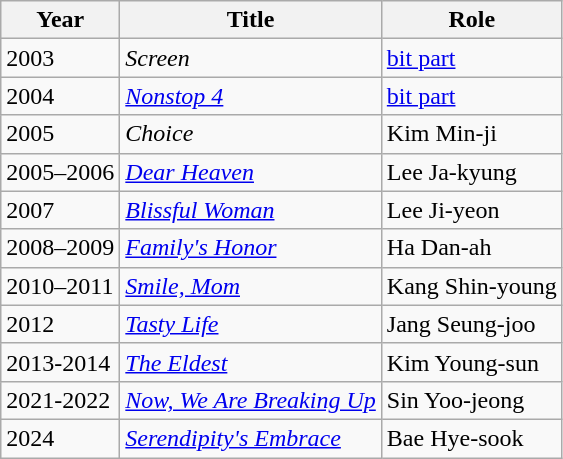<table class="wikitable">
<tr>
<th>Year</th>
<th>Title</th>
<th>Role</th>
</tr>
<tr>
<td>2003</td>
<td><em>Screen</em></td>
<td><a href='#'>bit part</a></td>
</tr>
<tr>
<td>2004</td>
<td><em><a href='#'>Nonstop 4</a></em></td>
<td><a href='#'>bit part</a></td>
</tr>
<tr>
<td>2005</td>
<td><em>Choice</em></td>
<td>Kim Min-ji</td>
</tr>
<tr>
<td>2005–2006</td>
<td><em><a href='#'>Dear Heaven</a></em></td>
<td>Lee Ja-kyung</td>
</tr>
<tr>
<td>2007</td>
<td><em><a href='#'>Blissful Woman</a></em></td>
<td>Lee Ji-yeon</td>
</tr>
<tr>
<td>2008–2009</td>
<td><em><a href='#'>Family's Honor</a></em></td>
<td>Ha Dan-ah</td>
</tr>
<tr>
<td>2010–2011</td>
<td><em><a href='#'>Smile, Mom</a></em></td>
<td>Kang Shin-young</td>
</tr>
<tr>
<td>2012</td>
<td><em><a href='#'>Tasty Life</a></em></td>
<td>Jang Seung-joo</td>
</tr>
<tr>
<td>2013-2014</td>
<td><em><a href='#'>The Eldest</a></em></td>
<td>Kim Young-sun</td>
</tr>
<tr>
<td>2021-2022</td>
<td><em><a href='#'>Now, We Are Breaking Up</a></em></td>
<td>Sin Yoo-jeong</td>
</tr>
<tr>
<td>2024</td>
<td><em><a href='#'>Serendipity's Embrace</a></em></td>
<td>Bae Hye-sook</td>
</tr>
</table>
